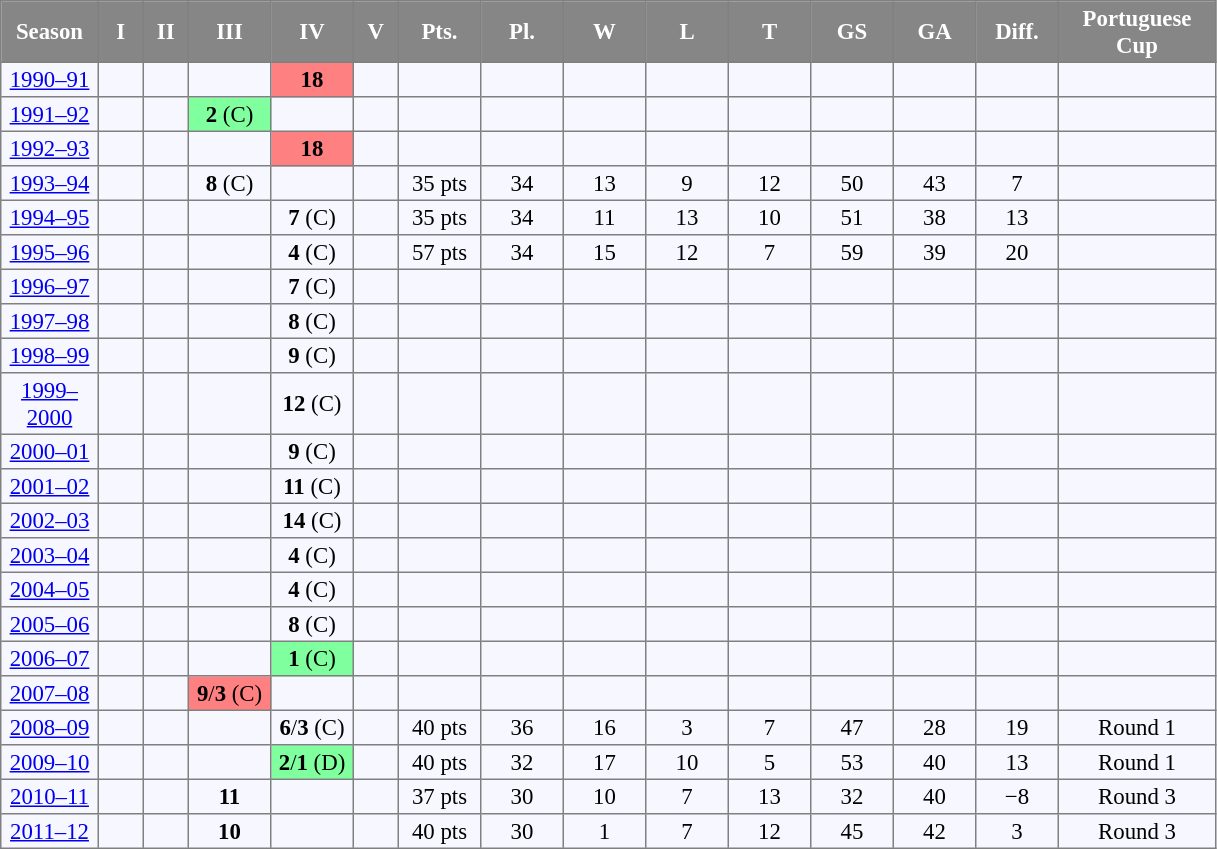<table bgcolor="#f7f8ff" cellpadding="2" cellspacing="2" border="1" style="font-size: 95%; border: gray solid 1px; border-collapse: collapse; text-align:center">
<tr bgcolor="#868686" style="color: #ffffff">
<td width="60" align="center"><strong>Season</strong></td>
<td width="25" align="center"><strong>I</strong></td>
<td width="25" align="center"><strong>II</strong></td>
<td width="50" align="center"><strong>III</strong></td>
<td width="50" align="center"><strong>IV</strong></td>
<td width="25" align="center"><strong>V</strong></td>
<td width="50" align="center"><strong>Pts.</strong></td>
<td width="50" align="center"><strong>Pl.</strong></td>
<td width="50" align="center"><strong>W</strong></td>
<td width="50" align="center"><strong>L</strong></td>
<td width="50" align="center"><strong>T</strong></td>
<td width="50" align="center"><strong>GS</strong></td>
<td width="50" align="center"><strong>GA</strong></td>
<td width="50" align="center"><strong>Diff.</strong></td>
<td width="100" align="center"><strong>Portuguese Cup</strong></td>
</tr>
<tr>
<td><a href='#'>1990–91</a></td>
<td></td>
<td></td>
<td></td>
<td bgcolor="#FF8080"><strong>18</strong></td>
<td></td>
<td></td>
<td></td>
<td></td>
<td></td>
<td></td>
<td></td>
<td></td>
<td></td>
<td></td>
</tr>
<tr>
<td><a href='#'>1991–92</a></td>
<td></td>
<td></td>
<td bgcolor="#80FF9F"><strong>2</strong> (C)</td>
<td></td>
<td></td>
<td></td>
<td></td>
<td></td>
<td></td>
<td></td>
<td></td>
<td></td>
<td></td>
<td></td>
</tr>
<tr>
<td><a href='#'>1992–93</a></td>
<td></td>
<td></td>
<td></td>
<td bgcolor="#FF8080"><strong>18</strong></td>
<td></td>
<td></td>
<td></td>
<td></td>
<td></td>
<td></td>
<td></td>
<td></td>
<td></td>
<td></td>
</tr>
<tr>
<td><a href='#'>1993–94</a></td>
<td></td>
<td></td>
<td><strong>8</strong> (C)</td>
<td></td>
<td></td>
<td>35 pts</td>
<td>34</td>
<td>13</td>
<td>9</td>
<td>12</td>
<td>50</td>
<td>43</td>
<td>7</td>
<td></td>
</tr>
<tr>
<td><a href='#'>1994–95</a></td>
<td></td>
<td></td>
<td></td>
<td><strong>7</strong> (C)</td>
<td></td>
<td>35 pts</td>
<td>34</td>
<td>11</td>
<td>13</td>
<td>10</td>
<td>51</td>
<td>38</td>
<td>13</td>
<td></td>
</tr>
<tr>
<td><a href='#'>1995–96</a></td>
<td></td>
<td></td>
<td></td>
<td><strong>4</strong> (C)</td>
<td></td>
<td>57 pts</td>
<td>34</td>
<td>15</td>
<td>12</td>
<td>7</td>
<td>59</td>
<td>39</td>
<td>20</td>
<td></td>
</tr>
<tr>
<td><a href='#'>1996–97</a></td>
<td></td>
<td></td>
<td></td>
<td><strong>7</strong> (C)</td>
<td></td>
<td></td>
<td></td>
<td></td>
<td></td>
<td></td>
<td></td>
<td></td>
<td></td>
<td></td>
</tr>
<tr>
<td><a href='#'>1997–98</a></td>
<td></td>
<td></td>
<td></td>
<td><strong>8</strong> (C)</td>
<td></td>
<td></td>
<td></td>
<td></td>
<td></td>
<td></td>
<td></td>
<td></td>
<td></td>
<td></td>
</tr>
<tr>
<td><a href='#'>1998–99</a></td>
<td></td>
<td></td>
<td></td>
<td><strong>9</strong> (C)</td>
<td></td>
<td></td>
<td></td>
<td></td>
<td></td>
<td></td>
<td></td>
<td></td>
<td></td>
<td></td>
</tr>
<tr>
<td><a href='#'>1999–2000</a></td>
<td></td>
<td></td>
<td></td>
<td><strong>12</strong> (C)</td>
<td></td>
<td></td>
<td></td>
<td></td>
<td></td>
<td></td>
<td></td>
<td></td>
<td></td>
<td></td>
</tr>
<tr>
<td><a href='#'>2000–01</a></td>
<td></td>
<td></td>
<td></td>
<td><strong>9</strong> (C)</td>
<td></td>
<td></td>
<td></td>
<td></td>
<td></td>
<td></td>
<td></td>
<td></td>
<td></td>
<td></td>
</tr>
<tr>
<td><a href='#'>2001–02</a></td>
<td></td>
<td></td>
<td></td>
<td><strong>11</strong> (C)</td>
<td></td>
<td></td>
<td></td>
<td></td>
<td></td>
<td></td>
<td></td>
<td></td>
<td></td>
<td></td>
</tr>
<tr>
<td><a href='#'>2002–03</a></td>
<td></td>
<td></td>
<td></td>
<td><strong>14</strong> (C)</td>
<td></td>
<td></td>
<td></td>
<td></td>
<td></td>
<td></td>
<td></td>
<td></td>
<td></td>
<td></td>
</tr>
<tr>
<td><a href='#'>2003–04</a></td>
<td></td>
<td></td>
<td></td>
<td><strong>4</strong> (C)</td>
<td></td>
<td></td>
<td></td>
<td></td>
<td></td>
<td></td>
<td></td>
<td></td>
<td></td>
<td></td>
</tr>
<tr>
<td><a href='#'>2004–05</a></td>
<td></td>
<td></td>
<td></td>
<td><strong>4</strong> (C)</td>
<td></td>
<td></td>
<td></td>
<td></td>
<td></td>
<td></td>
<td></td>
<td></td>
<td></td>
<td></td>
</tr>
<tr>
<td><a href='#'>2005–06</a></td>
<td></td>
<td></td>
<td></td>
<td><strong>8</strong> (C)</td>
<td></td>
<td></td>
<td></td>
<td></td>
<td></td>
<td></td>
<td></td>
<td></td>
<td></td>
<td></td>
</tr>
<tr>
<td><a href='#'>2006–07</a></td>
<td></td>
<td></td>
<td></td>
<td bgcolor="#80FF9F"><strong>1</strong> (C)</td>
<td></td>
<td></td>
<td></td>
<td></td>
<td></td>
<td></td>
<td></td>
<td></td>
<td></td>
<td></td>
</tr>
<tr>
<td><a href='#'>2007–08</a></td>
<td></td>
<td></td>
<td bgcolor="#FF8080"><strong>9</strong>/<strong>3</strong> (C)</td>
<td></td>
<td></td>
<td></td>
<td></td>
<td></td>
<td></td>
<td></td>
<td></td>
<td></td>
<td></td>
<td></td>
</tr>
<tr>
<td><a href='#'>2008–09</a></td>
<td></td>
<td></td>
<td></td>
<td><strong>6</strong>/<strong>3</strong> (C)</td>
<td></td>
<td>40 pts</td>
<td>36</td>
<td>16</td>
<td>3</td>
<td>7</td>
<td>47</td>
<td>28</td>
<td>19</td>
<td>Round 1</td>
</tr>
<tr>
<td><a href='#'>2009–10</a></td>
<td></td>
<td></td>
<td></td>
<td bgcolor="#80FF9F"><strong>2</strong>/<strong>1</strong> (D)</td>
<td></td>
<td>40 pts</td>
<td>32</td>
<td>17</td>
<td>10</td>
<td>5</td>
<td>53</td>
<td>40</td>
<td>13</td>
<td>Round 1</td>
</tr>
<tr>
<td><a href='#'>2010–11</a></td>
<td></td>
<td></td>
<td><strong>11</strong></td>
<td></td>
<td></td>
<td>37 pts</td>
<td>30</td>
<td>10</td>
<td>7</td>
<td>13</td>
<td>32</td>
<td>40</td>
<td>−8</td>
<td>Round 3</td>
</tr>
<tr>
<td><a href='#'>2011–12</a></td>
<td></td>
<td></td>
<td><strong>10</strong></td>
<td></td>
<td></td>
<td>40 pts</td>
<td>30</td>
<td>1</td>
<td>7</td>
<td>12</td>
<td>45</td>
<td>42</td>
<td>3</td>
<td>Round 3</td>
</tr>
</table>
